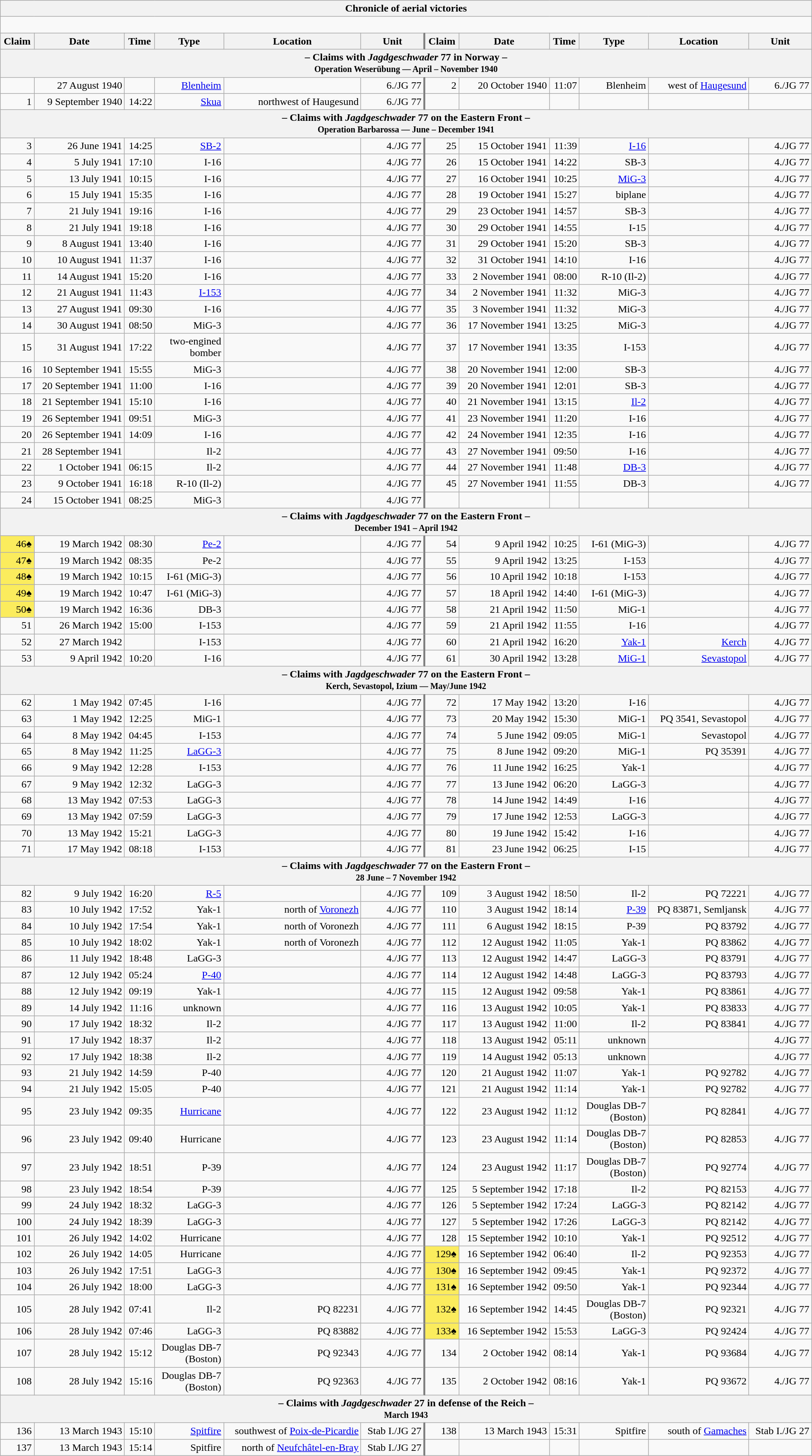<table class="wikitable plainrowheaders collapsible" style="margin-left: auto; margin-right: auto; border: none; text-align:right; width: 100%;">
<tr>
<th colspan="12">Chronicle of aerial victories</th>
</tr>
<tr>
<td colspan="12" style="text-align: left;"><br></td>
</tr>
<tr>
<th scope="col">Claim</th>
<th scope="col">Date</th>
<th scope="col">Time</th>
<th scope="col" width="100px">Type</th>
<th scope="col">Location</th>
<th scope="col">Unit</th>
<th scope="col" style="border-left: 3px solid grey;">Claim</th>
<th scope="col">Date</th>
<th scope="col">Time</th>
<th scope="col" width="100px">Type</th>
<th scope="col">Location</th>
<th scope="col">Unit</th>
</tr>
<tr>
<th colspan="12">– Claims with <em>Jagdgeschwader</em> 77 in Norway –<br><small>Operation Weserübung — April – November 1940</small></th>
</tr>
<tr>
<td></td>
<td>27 August 1940</td>
<td></td>
<td><a href='#'>Blenheim</a></td>
<td></td>
<td>6./JG 77</td>
<td style="border-left: 3px solid grey;">2</td>
<td>20 October 1940</td>
<td>11:07</td>
<td>Blenheim</td>
<td> west of <a href='#'>Haugesund</a></td>
<td>6./JG 77</td>
</tr>
<tr>
<td>1</td>
<td>9 September 1940</td>
<td>14:22</td>
<td><a href='#'>Skua</a></td>
<td>northwest of Haugesund</td>
<td>6./JG 77</td>
<td style="border-left: 3px solid grey;"></td>
<td></td>
<td></td>
<td></td>
<td></td>
<td></td>
</tr>
<tr>
<th colspan="12">– Claims with <em>Jagdgeschwader</em> 77 on the Eastern Front –<br><small>Operation Barbarossa — June – December 1941</small></th>
</tr>
<tr>
<td>3</td>
<td>26 June 1941</td>
<td>14:25</td>
<td><a href='#'>SB-2</a></td>
<td></td>
<td>4./JG 77</td>
<td style="border-left: 3px solid grey;">25</td>
<td>15 October 1941</td>
<td>11:39</td>
<td><a href='#'>I-16</a></td>
<td></td>
<td>4./JG 77</td>
</tr>
<tr>
<td>4</td>
<td>5 July 1941</td>
<td>17:10</td>
<td>I-16</td>
<td></td>
<td>4./JG 77</td>
<td style="border-left: 3px solid grey;">26</td>
<td>15 October 1941</td>
<td>14:22</td>
<td>SB-3</td>
<td></td>
<td>4./JG 77</td>
</tr>
<tr>
<td>5</td>
<td>13 July 1941</td>
<td>10:15</td>
<td>I-16</td>
<td></td>
<td>4./JG 77</td>
<td style="border-left: 3px solid grey;">27</td>
<td>16 October 1941</td>
<td>10:25</td>
<td><a href='#'>MiG-3</a></td>
<td></td>
<td>4./JG 77</td>
</tr>
<tr>
<td>6</td>
<td>15 July 1941</td>
<td>15:35</td>
<td>I-16</td>
<td></td>
<td>4./JG 77</td>
<td style="border-left: 3px solid grey;">28</td>
<td>19 October 1941</td>
<td>15:27</td>
<td>biplane</td>
<td></td>
<td>4./JG 77</td>
</tr>
<tr>
<td>7</td>
<td>21 July 1941</td>
<td>19:16</td>
<td>I-16</td>
<td></td>
<td>4./JG 77</td>
<td style="border-left: 3px solid grey;">29</td>
<td>23 October 1941</td>
<td>14:57</td>
<td>SB-3</td>
<td></td>
<td>4./JG 77</td>
</tr>
<tr>
<td>8</td>
<td>21 July 1941</td>
<td>19:18</td>
<td>I-16</td>
<td></td>
<td>4./JG 77</td>
<td style="border-left: 3px solid grey;">30</td>
<td>29 October 1941</td>
<td>14:55</td>
<td>I-15</td>
<td></td>
<td>4./JG 77</td>
</tr>
<tr>
<td>9</td>
<td>8 August 1941</td>
<td>13:40</td>
<td>I-16</td>
<td></td>
<td>4./JG 77</td>
<td style="border-left: 3px solid grey;">31</td>
<td>29 October 1941</td>
<td>15:20</td>
<td>SB-3</td>
<td></td>
<td>4./JG 77</td>
</tr>
<tr>
<td>10</td>
<td>10 August 1941</td>
<td>11:37</td>
<td>I-16</td>
<td></td>
<td>4./JG 77</td>
<td style="border-left: 3px solid grey;">32</td>
<td>31 October 1941</td>
<td>14:10</td>
<td>I-16</td>
<td></td>
<td>4./JG 77</td>
</tr>
<tr>
<td>11</td>
<td>14 August 1941</td>
<td>15:20</td>
<td>I-16</td>
<td></td>
<td>4./JG 77</td>
<td style="border-left: 3px solid grey;">33</td>
<td>2 November 1941</td>
<td>08:00</td>
<td>R-10 (Il-2)</td>
<td></td>
<td>4./JG 77</td>
</tr>
<tr>
<td>12</td>
<td>21 August 1941</td>
<td>11:43</td>
<td><a href='#'>I-153</a></td>
<td></td>
<td>4./JG 77</td>
<td style="border-left: 3px solid grey;">34</td>
<td>2 November 1941</td>
<td>11:32</td>
<td>MiG-3</td>
<td></td>
<td>4./JG 77</td>
</tr>
<tr>
<td>13</td>
<td>27 August 1941</td>
<td>09:30</td>
<td>I-16</td>
<td></td>
<td>4./JG 77</td>
<td style="border-left: 3px solid grey;">35</td>
<td>3 November 1941</td>
<td>11:32</td>
<td>MiG-3</td>
<td></td>
<td>4./JG 77</td>
</tr>
<tr>
<td>14</td>
<td>30 August 1941</td>
<td>08:50</td>
<td>MiG-3</td>
<td></td>
<td>4./JG 77</td>
<td style="border-left: 3px solid grey;">36</td>
<td>17 November 1941</td>
<td>13:25</td>
<td>MiG-3</td>
<td></td>
<td>4./JG 77</td>
</tr>
<tr>
<td>15</td>
<td>31 August 1941</td>
<td>17:22</td>
<td>two-engined bomber</td>
<td></td>
<td>4./JG 77</td>
<td style="border-left: 3px solid grey;">37</td>
<td>17 November 1941</td>
<td>13:35</td>
<td>I-153</td>
<td></td>
<td>4./JG 77</td>
</tr>
<tr>
<td>16</td>
<td>10 September 1941</td>
<td>15:55</td>
<td>MiG-3</td>
<td></td>
<td>4./JG 77</td>
<td style="border-left: 3px solid grey;">38</td>
<td>20 November 1941</td>
<td>12:00</td>
<td>SB-3</td>
<td></td>
<td>4./JG 77</td>
</tr>
<tr>
<td>17</td>
<td>20 September 1941</td>
<td>11:00</td>
<td>I-16</td>
<td></td>
<td>4./JG 77</td>
<td style="border-left: 3px solid grey;">39</td>
<td>20 November 1941</td>
<td>12:01</td>
<td>SB-3</td>
<td></td>
<td>4./JG 77</td>
</tr>
<tr>
<td>18</td>
<td>21 September 1941</td>
<td>15:10</td>
<td>I-16</td>
<td></td>
<td>4./JG 77</td>
<td style="border-left: 3px solid grey;">40</td>
<td>21 November 1941</td>
<td>13:15</td>
<td><a href='#'>Il-2</a></td>
<td></td>
<td>4./JG 77</td>
</tr>
<tr>
<td>19</td>
<td>26 September 1941</td>
<td>09:51</td>
<td>MiG-3</td>
<td></td>
<td>4./JG 77</td>
<td style="border-left: 3px solid grey;">41</td>
<td>23 November 1941</td>
<td>11:20</td>
<td>I-16</td>
<td></td>
<td>4./JG 77</td>
</tr>
<tr>
<td>20</td>
<td>26 September 1941</td>
<td>14:09</td>
<td>I-16</td>
<td></td>
<td>4./JG 77</td>
<td style="border-left: 3px solid grey;">42</td>
<td>24 November 1941</td>
<td>12:35</td>
<td>I-16</td>
<td></td>
<td>4./JG 77</td>
</tr>
<tr>
<td>21</td>
<td>28 September 1941</td>
<td></td>
<td>Il-2</td>
<td></td>
<td>4./JG 77</td>
<td style="border-left: 3px solid grey;">43</td>
<td>27 November 1941</td>
<td>09:50</td>
<td>I-16</td>
<td></td>
<td>4./JG 77</td>
</tr>
<tr>
<td>22</td>
<td>1 October 1941</td>
<td>06:15</td>
<td>Il-2</td>
<td></td>
<td>4./JG 77</td>
<td style="border-left: 3px solid grey;">44</td>
<td>27 November 1941</td>
<td>11:48</td>
<td><a href='#'>DB-3</a></td>
<td></td>
<td>4./JG 77</td>
</tr>
<tr>
<td>23</td>
<td>9 October 1941</td>
<td>16:18</td>
<td>R-10 (Il-2)</td>
<td></td>
<td>4./JG 77</td>
<td style="border-left: 3px solid grey;">45</td>
<td>27 November 1941</td>
<td>11:55</td>
<td>DB-3</td>
<td></td>
<td>4./JG 77</td>
</tr>
<tr>
<td>24</td>
<td>15 October 1941</td>
<td>08:25</td>
<td>MiG-3</td>
<td></td>
<td>4./JG 77</td>
<td style="border-left: 3px solid grey;"></td>
<td></td>
<td></td>
<td></td>
<td></td>
<td></td>
</tr>
<tr>
<th colspan="12">– Claims with <em>Jagdgeschwader</em> 77 on the Eastern Front –<br><small>December 1941 – April 1942</small></th>
</tr>
<tr>
<td style="background:#fbec5d;">46♠</td>
<td>19 March 1942</td>
<td>08:30</td>
<td><a href='#'>Pe-2</a></td>
<td></td>
<td>4./JG 77</td>
<td style="border-left: 3px solid grey;">54</td>
<td>9 April 1942</td>
<td>10:25</td>
<td>I-61 (MiG-3)</td>
<td></td>
<td>4./JG 77</td>
</tr>
<tr>
<td style="background:#fbec5d;">47♠</td>
<td>19 March 1942</td>
<td>08:35</td>
<td>Pe-2</td>
<td></td>
<td>4./JG 77</td>
<td style="border-left: 3px solid grey;">55</td>
<td>9 April 1942</td>
<td>13:25</td>
<td>I-153</td>
<td></td>
<td>4./JG 77</td>
</tr>
<tr>
<td style="background:#fbec5d;">48♠</td>
<td>19 March 1942</td>
<td>10:15</td>
<td>I-61 (MiG-3)</td>
<td></td>
<td>4./JG 77</td>
<td style="border-left: 3px solid grey;">56</td>
<td>10 April 1942</td>
<td>10:18</td>
<td>I-153</td>
<td></td>
<td>4./JG 77</td>
</tr>
<tr>
<td style="background:#fbec5d;">49♠</td>
<td>19 March 1942</td>
<td>10:47</td>
<td>I-61 (MiG-3)</td>
<td></td>
<td>4./JG 77</td>
<td style="border-left: 3px solid grey;">57</td>
<td>18 April 1942</td>
<td>14:40</td>
<td>I-61 (MiG-3)</td>
<td></td>
<td>4./JG 77</td>
</tr>
<tr>
<td style="background:#fbec5d;">50♠</td>
<td>19 March 1942</td>
<td>16:36</td>
<td>DB-3</td>
<td></td>
<td>4./JG 77</td>
<td style="border-left: 3px solid grey;">58</td>
<td>21 April 1942</td>
<td>11:50</td>
<td>MiG-1</td>
<td></td>
<td>4./JG 77</td>
</tr>
<tr>
<td>51</td>
<td>26 March 1942</td>
<td>15:00</td>
<td>I-153</td>
<td></td>
<td>4./JG 77</td>
<td style="border-left: 3px solid grey;">59</td>
<td>21 April 1942</td>
<td>11:55</td>
<td>I-16</td>
<td></td>
<td>4./JG 77</td>
</tr>
<tr>
<td>52</td>
<td>27 March 1942</td>
<td></td>
<td>I-153</td>
<td></td>
<td>4./JG 77</td>
<td style="border-left: 3px solid grey;">60</td>
<td>21 April 1942</td>
<td>16:20</td>
<td><a href='#'>Yak-1</a></td>
<td><a href='#'>Kerch</a></td>
<td>4./JG 77</td>
</tr>
<tr>
<td>53</td>
<td>9 April 1942</td>
<td>10:20</td>
<td>I-16</td>
<td></td>
<td>4./JG 77</td>
<td style="border-left: 3px solid grey;">61</td>
<td>30 April 1942</td>
<td>13:28</td>
<td><a href='#'>MiG-1</a></td>
<td><a href='#'>Sevastopol</a></td>
<td>4./JG 77</td>
</tr>
<tr>
<th colspan="12">– Claims with <em>Jagdgeschwader</em> 77 on the Eastern Front –<br><small>Kerch, Sevastopol, Izium — May/June 1942</small></th>
</tr>
<tr>
<td>62</td>
<td>1 May 1942</td>
<td>07:45</td>
<td>I-16</td>
<td></td>
<td>4./JG 77</td>
<td style="border-left: 3px solid grey;">72</td>
<td>17 May 1942</td>
<td>13:20</td>
<td>I-16</td>
<td></td>
<td>4./JG 77</td>
</tr>
<tr>
<td>63</td>
<td>1 May 1942</td>
<td>12:25</td>
<td>MiG-1</td>
<td></td>
<td>4./JG 77</td>
<td style="border-left: 3px solid grey;">73</td>
<td>20 May 1942</td>
<td>15:30</td>
<td>MiG-1</td>
<td>PQ 3541, Sevastopol</td>
<td>4./JG 77</td>
</tr>
<tr>
<td>64</td>
<td>8 May 1942</td>
<td>04:45</td>
<td>I-153</td>
<td></td>
<td>4./JG 77</td>
<td style="border-left: 3px solid grey;">74</td>
<td>5 June 1942</td>
<td>09:05</td>
<td>MiG-1</td>
<td>Sevastopol</td>
<td>4./JG 77</td>
</tr>
<tr>
<td>65</td>
<td>8 May 1942</td>
<td>11:25</td>
<td><a href='#'>LaGG-3</a></td>
<td></td>
<td>4./JG 77</td>
<td style="border-left: 3px solid grey;">75</td>
<td>8 June 1942</td>
<td>09:20</td>
<td>MiG-1</td>
<td>PQ 35391</td>
<td>4./JG 77</td>
</tr>
<tr>
<td>66</td>
<td>9 May 1942</td>
<td>12:28</td>
<td>I-153</td>
<td></td>
<td>4./JG 77</td>
<td style="border-left: 3px solid grey;">76</td>
<td>11 June 1942</td>
<td>16:25</td>
<td>Yak-1</td>
<td></td>
<td>4./JG 77</td>
</tr>
<tr>
<td>67</td>
<td>9 May 1942</td>
<td>12:32</td>
<td>LaGG-3</td>
<td></td>
<td>4./JG 77</td>
<td style="border-left: 3px solid grey;">77</td>
<td>13 June 1942</td>
<td>06:20</td>
<td>LaGG-3</td>
<td></td>
<td>4./JG 77</td>
</tr>
<tr>
<td>68</td>
<td>13 May 1942</td>
<td>07:53</td>
<td>LaGG-3</td>
<td></td>
<td>4./JG 77</td>
<td style="border-left: 3px solid grey;">78</td>
<td>14 June 1942</td>
<td>14:49</td>
<td>I-16</td>
<td></td>
<td>4./JG 77</td>
</tr>
<tr>
<td>69</td>
<td>13 May 1942</td>
<td>07:59</td>
<td>LaGG-3</td>
<td></td>
<td>4./JG 77</td>
<td style="border-left: 3px solid grey;">79</td>
<td>17 June 1942</td>
<td>12:53</td>
<td>LaGG-3</td>
<td></td>
<td>4./JG 77</td>
</tr>
<tr>
<td>70</td>
<td>13 May 1942</td>
<td>15:21</td>
<td>LaGG-3</td>
<td></td>
<td>4./JG 77</td>
<td style="border-left: 3px solid grey;">80</td>
<td>19 June 1942</td>
<td>15:42</td>
<td>I-16</td>
<td></td>
<td>4./JG 77</td>
</tr>
<tr>
<td>71</td>
<td>17 May 1942</td>
<td>08:18</td>
<td>I-153</td>
<td></td>
<td>4./JG 77</td>
<td style="border-left: 3px solid grey;">81</td>
<td>23 June 1942</td>
<td>06:25</td>
<td>I-15</td>
<td></td>
<td>4./JG 77</td>
</tr>
<tr>
<th colspan="12">– Claims with <em>Jagdgeschwader</em> 77 on the Eastern Front –<br><small>28 June – 7 November 1942</small></th>
</tr>
<tr>
<td>82</td>
<td>9 July 1942</td>
<td>16:20</td>
<td><a href='#'>R-5</a></td>
<td></td>
<td>4./JG 77</td>
<td style="border-left: 3px solid grey;">109</td>
<td>3 August 1942</td>
<td>18:50</td>
<td>Il-2</td>
<td>PQ 72221</td>
<td>4./JG 77</td>
</tr>
<tr>
<td>83</td>
<td>10 July 1942</td>
<td>17:52</td>
<td>Yak-1</td>
<td>north of <a href='#'>Voronezh</a></td>
<td>4./JG 77</td>
<td style="border-left: 3px solid grey;">110</td>
<td>3 August 1942</td>
<td>18:14</td>
<td><a href='#'>P-39</a></td>
<td>PQ 83871, Semljansk</td>
<td>4./JG 77</td>
</tr>
<tr>
<td>84</td>
<td>10 July 1942</td>
<td>17:54</td>
<td>Yak-1</td>
<td>north of Voronezh</td>
<td>4./JG 77</td>
<td style="border-left: 3px solid grey;">111</td>
<td>6 August 1942</td>
<td>18:15</td>
<td>P-39</td>
<td>PQ 83792</td>
<td>4./JG 77</td>
</tr>
<tr>
<td>85</td>
<td>10 July 1942</td>
<td>18:02</td>
<td>Yak-1</td>
<td>north of Voronezh</td>
<td>4./JG 77</td>
<td style="border-left: 3px solid grey;">112</td>
<td>12 August 1942</td>
<td>11:05</td>
<td>Yak-1</td>
<td>PQ 83862</td>
<td>4./JG 77</td>
</tr>
<tr>
<td>86</td>
<td>11 July 1942</td>
<td>18:48</td>
<td>LaGG-3</td>
<td></td>
<td>4./JG 77</td>
<td style="border-left: 3px solid grey;">113</td>
<td>12 August 1942</td>
<td>14:47</td>
<td>LaGG-3</td>
<td>PQ 83791</td>
<td>4./JG 77</td>
</tr>
<tr>
<td>87</td>
<td>12 July 1942</td>
<td>05:24</td>
<td><a href='#'>P-40</a></td>
<td></td>
<td>4./JG 77</td>
<td style="border-left: 3px solid grey;">114</td>
<td>12 August 1942</td>
<td>14:48</td>
<td>LaGG-3</td>
<td>PQ 83793</td>
<td>4./JG 77</td>
</tr>
<tr>
<td>88</td>
<td>12 July 1942</td>
<td>09:19</td>
<td>Yak-1</td>
<td></td>
<td>4./JG 77</td>
<td style="border-left: 3px solid grey;">115</td>
<td>12 August 1942</td>
<td>09:58</td>
<td>Yak-1</td>
<td>PQ 83861</td>
<td>4./JG 77</td>
</tr>
<tr>
<td>89</td>
<td>14 July 1942</td>
<td>11:16</td>
<td>unknown</td>
<td></td>
<td>4./JG 77</td>
<td style="border-left: 3px solid grey;">116</td>
<td>13 August 1942</td>
<td>10:05</td>
<td>Yak-1</td>
<td>PQ 83833</td>
<td>4./JG 77</td>
</tr>
<tr>
<td>90</td>
<td>17 July 1942</td>
<td>18:32</td>
<td>Il-2</td>
<td></td>
<td>4./JG 77</td>
<td style="border-left: 3px solid grey;">117</td>
<td>13 August 1942</td>
<td>11:00</td>
<td>Il-2</td>
<td>PQ 83841</td>
<td>4./JG 77</td>
</tr>
<tr>
<td>91</td>
<td>17 July 1942</td>
<td>18:37</td>
<td>Il-2</td>
<td></td>
<td>4./JG 77</td>
<td style="border-left: 3px solid grey;">118</td>
<td>13 August 1942</td>
<td>05:11</td>
<td>unknown</td>
<td></td>
<td>4./JG 77</td>
</tr>
<tr>
<td>92</td>
<td>17 July 1942</td>
<td>18:38</td>
<td>Il-2</td>
<td></td>
<td>4./JG 77</td>
<td style="border-left: 3px solid grey;">119</td>
<td>14 August 1942</td>
<td>05:13</td>
<td>unknown</td>
<td></td>
<td>4./JG 77</td>
</tr>
<tr>
<td>93</td>
<td>21 July 1942</td>
<td>14:59</td>
<td>P-40</td>
<td></td>
<td>4./JG 77</td>
<td style="border-left: 3px solid grey;">120</td>
<td>21 August 1942</td>
<td>11:07</td>
<td>Yak-1</td>
<td>PQ 92782</td>
<td>4./JG 77</td>
</tr>
<tr>
<td>94</td>
<td>21 July 1942</td>
<td>15:05</td>
<td>P-40</td>
<td></td>
<td>4./JG 77</td>
<td style="border-left: 3px solid grey;">121</td>
<td>21 August 1942</td>
<td>11:14</td>
<td>Yak-1</td>
<td>PQ 92782</td>
<td>4./JG 77</td>
</tr>
<tr>
<td>95</td>
<td>23 July 1942</td>
<td>09:35</td>
<td><a href='#'>Hurricane</a></td>
<td></td>
<td>4./JG 77</td>
<td style="border-left: 3px solid grey;">122</td>
<td>23 August 1942</td>
<td>11:12</td>
<td>Douglas DB-7 (Boston)</td>
<td>PQ 82841</td>
<td>4./JG 77</td>
</tr>
<tr>
<td>96</td>
<td>23 July 1942</td>
<td>09:40</td>
<td>Hurricane</td>
<td></td>
<td>4./JG 77</td>
<td style="border-left: 3px solid grey;">123</td>
<td>23 August 1942</td>
<td>11:14</td>
<td>Douglas DB-7 (Boston)</td>
<td>PQ 82853</td>
<td>4./JG 77</td>
</tr>
<tr>
<td>97</td>
<td>23 July 1942</td>
<td>18:51</td>
<td>P-39</td>
<td></td>
<td>4./JG 77</td>
<td style="border-left: 3px solid grey;">124</td>
<td>23 August 1942</td>
<td>11:17</td>
<td>Douglas DB-7 (Boston)</td>
<td>PQ 92774</td>
<td>4./JG 77</td>
</tr>
<tr>
<td>98</td>
<td>23 July 1942</td>
<td>18:54</td>
<td>P-39</td>
<td></td>
<td>4./JG 77</td>
<td style="border-left: 3px solid grey;">125</td>
<td>5 September 1942</td>
<td>17:18</td>
<td>Il-2</td>
<td>PQ 82153</td>
<td>4./JG 77</td>
</tr>
<tr>
<td>99</td>
<td>24 July 1942</td>
<td>18:32</td>
<td>LaGG-3</td>
<td></td>
<td>4./JG 77</td>
<td style="border-left: 3px solid grey;">126</td>
<td>5 September 1942</td>
<td>17:24</td>
<td>LaGG-3</td>
<td>PQ 82142</td>
<td>4./JG 77</td>
</tr>
<tr>
<td>100</td>
<td>24 July 1942</td>
<td>18:39</td>
<td>LaGG-3</td>
<td></td>
<td>4./JG 77</td>
<td style="border-left: 3px solid grey;">127</td>
<td>5 September 1942</td>
<td>17:26</td>
<td>LaGG-3</td>
<td>PQ 82142</td>
<td>4./JG 77</td>
</tr>
<tr>
<td>101</td>
<td>26 July 1942</td>
<td>14:02</td>
<td>Hurricane</td>
<td></td>
<td>4./JG 77</td>
<td style="border-left: 3px solid grey;">128</td>
<td>15 September 1942</td>
<td>10:10</td>
<td>Yak-1</td>
<td>PQ 92512</td>
<td>4./JG 77</td>
</tr>
<tr>
<td>102</td>
<td>26 July 1942</td>
<td>14:05</td>
<td>Hurricane</td>
<td></td>
<td>4./JG 77</td>
<td style="border-left: 3px solid grey; background:#fbec5d;">129♠</td>
<td>16 September 1942</td>
<td>06:40</td>
<td>Il-2</td>
<td>PQ 92353</td>
<td>4./JG 77</td>
</tr>
<tr>
<td>103</td>
<td>26 July 1942</td>
<td>17:51</td>
<td>LaGG-3</td>
<td></td>
<td>4./JG 77</td>
<td style="border-left: 3px solid grey; background:#fbec5d;">130♠</td>
<td>16 September 1942</td>
<td>09:45</td>
<td>Yak-1</td>
<td>PQ 92372</td>
<td>4./JG 77</td>
</tr>
<tr>
<td>104</td>
<td>26 July 1942</td>
<td>18:00</td>
<td>LaGG-3</td>
<td></td>
<td>4./JG 77</td>
<td style="border-left: 3px solid grey; background:#fbec5d;">131♠</td>
<td>16 September 1942</td>
<td>09:50</td>
<td>Yak-1</td>
<td>PQ 92344</td>
<td>4./JG 77</td>
</tr>
<tr>
<td>105</td>
<td>28 July 1942</td>
<td>07:41</td>
<td>Il-2</td>
<td>PQ 82231</td>
<td>4./JG 77</td>
<td style="border-left: 3px solid grey; background:#fbec5d;">132♠</td>
<td>16 September 1942</td>
<td>14:45</td>
<td>Douglas DB-7 (Boston)</td>
<td>PQ 92321</td>
<td>4./JG 77</td>
</tr>
<tr>
<td>106</td>
<td>28 July 1942</td>
<td>07:46</td>
<td>LaGG-3</td>
<td>PQ 83882</td>
<td>4./JG 77</td>
<td style="border-left: 3px solid grey; background:#fbec5d;">133♠</td>
<td>16 September 1942</td>
<td>15:53</td>
<td>LaGG-3</td>
<td>PQ 92424</td>
<td>4./JG 77</td>
</tr>
<tr>
<td>107</td>
<td>28 July 1942</td>
<td>15:12</td>
<td>Douglas DB-7 (Boston)</td>
<td>PQ 92343</td>
<td>4./JG 77</td>
<td style="border-left: 3px solid grey;">134</td>
<td>2 October 1942</td>
<td>08:14</td>
<td>Yak-1</td>
<td>PQ 93684</td>
<td>4./JG 77</td>
</tr>
<tr>
<td>108</td>
<td>28 July 1942</td>
<td>15:16</td>
<td>Douglas DB-7 (Boston)</td>
<td>PQ 92363</td>
<td>4./JG 77</td>
<td style="border-left: 3px solid grey;">135</td>
<td>2 October 1942</td>
<td>08:16</td>
<td>Yak-1</td>
<td>PQ 93672</td>
<td>4./JG 77</td>
</tr>
<tr>
<th colspan="12">– Claims with <em>Jagdgeschwader</em> 27 in defense of the Reich –<br><small>March 1943</small></th>
</tr>
<tr>
<td>136</td>
<td>13 March 1943</td>
<td>15:10</td>
<td><a href='#'>Spitfire</a></td>
<td> southwest of <a href='#'>Poix-de-Picardie</a></td>
<td>Stab I./JG 27</td>
<td style="border-left: 3px solid grey;">138</td>
<td>13 March 1943</td>
<td>15:31</td>
<td>Spitfire</td>
<td> south of <a href='#'>Gamaches</a></td>
<td>Stab I./JG 27</td>
</tr>
<tr>
<td>137</td>
<td>13 March 1943</td>
<td>15:14</td>
<td>Spitfire</td>
<td> north of <a href='#'>Neufchâtel-en-Bray</a></td>
<td>Stab I./JG 27</td>
<td style="border-left: 3px solid grey;"></td>
<td></td>
<td></td>
<td></td>
<td></td>
<td></td>
</tr>
</table>
